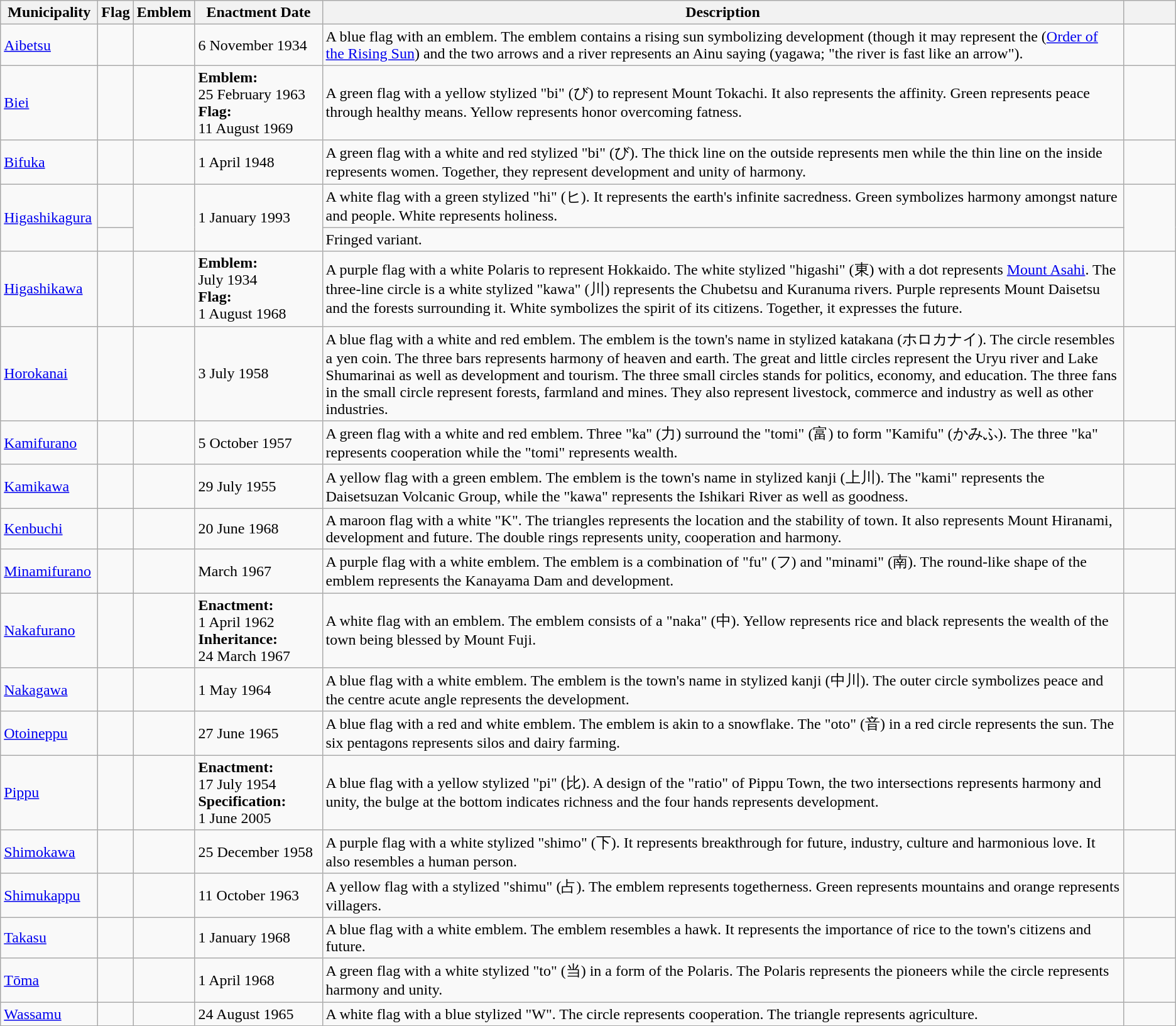<table class="wikitable">
<tr>
<th style="width:12ch;">Municipality</th>
<th>Flag</th>
<th>Emblem</th>
<th style="width:16ch;">Enactment Date</th>
<th>Description</th>
<th style="width:6ch;"></th>
</tr>
<tr>
<td><a href='#'>Aibetsu</a></td>
<td></td>
<td></td>
<td>6 November 1934</td>
<td>A blue flag with an emblem. The emblem contains a rising sun symbolizing development (though it may represent the (<a href='#'>Order of the Rising Sun</a>) and the two arrows and a river represents an Ainu saying (yagawa; "the river is fast like an arrow").</td>
<td></td>
</tr>
<tr>
<td><a href='#'>Biei</a></td>
<td></td>
<td></td>
<td><strong>Emblem:</strong><br>25 February 1963<br><strong>Flag:</strong><br>11 August 1969</td>
<td>A green flag with a yellow stylized "bi" (び) to represent Mount Tokachi. It also represents the affinity. Green represents peace through healthy means. Yellow represents honor overcoming fatness.</td>
<td></td>
</tr>
<tr>
<td><a href='#'>Bifuka</a></td>
<td></td>
<td></td>
<td>1 April 1948</td>
<td>A green flag with a white and red stylized "bi" (び). The thick line on the outside represents men while the thin line on the inside represents women. Together, they represent development and unity of harmony.</td>
<td></td>
</tr>
<tr>
<td rowspan =2><a href='#'>Higashikagura</a></td>
<td></td>
<td rowspan=2></td>
<td rowspan=2>1 January 1993</td>
<td>A white flag with a green stylized "hi" (ヒ). It represents the earth's infinite sacredness. Green symbolizes harmony amongst nature and people. White represents holiness.</td>
<td rowspan=2></td>
</tr>
<tr>
<td></td>
<td>Fringed variant.</td>
</tr>
<tr>
<td><a href='#'>Higashikawa</a></td>
<td></td>
<td></td>
<td><strong>Emblem:</strong><br>July 1934<br><strong>Flag:</strong><br>1 August 1968</td>
<td>A purple flag with a white Polaris to represent Hokkaido. The white stylized "higashi" (東) with a dot represents <a href='#'>Mount Asahi</a>. The three-line circle is a white stylized "kawa" (川) represents the Chubetsu and Kuranuma rivers. Purple represents Mount Daisetsu and the forests surrounding it. White symbolizes the spirit of its citizens. Together, it expresses the future.</td>
<td></td>
</tr>
<tr>
<td><a href='#'>Horokanai</a></td>
<td></td>
<td></td>
<td>3 July 1958</td>
<td>A blue flag with a white and red emblem. The emblem is the town's name in stylized katakana (ホロカナイ). The circle resembles a yen coin. The three bars represents harmony of heaven and earth. The great and little circles represent the Uryu river and Lake Shumarinai as well as development and tourism. The three small circles stands for politics, economy, and education. The three fans in the small circle represent forests, farmland and mines. They also represent livestock, commerce and industry as well as other industries.</td>
<td></td>
</tr>
<tr>
<td><a href='#'>Kamifurano</a></td>
<td></td>
<td></td>
<td>5 October 1957</td>
<td>A green flag with a white and red emblem. Three "ka" (力) surround the "tomi" (富) to form "Kamifu" (かみふ). The three "ka" represents cooperation while the "tomi" represents wealth.</td>
<td></td>
</tr>
<tr>
<td><a href='#'>Kamikawa</a></td>
<td></td>
<td></td>
<td>29 July 1955</td>
<td>A yellow flag with a green emblem. The emblem is the town's name in stylized kanji (上川). The "kami" represents the Daisetsuzan Volcanic Group, while the "kawa" represents the Ishikari River as well as goodness.</td>
<td></td>
</tr>
<tr>
<td><a href='#'>Kenbuchi</a></td>
<td></td>
<td></td>
<td>20 June 1968</td>
<td>A maroon flag with a white "K". The triangles represents the location and the stability of town. It also represents Mount Hiranami, development and future. The double rings represents unity, cooperation and harmony.</td>
<td></td>
</tr>
<tr>
<td><a href='#'>Minamifurano</a></td>
<td></td>
<td></td>
<td>March 1967</td>
<td>A purple flag with a white emblem. The emblem is a combination of "fu" (フ) and "minami" (南). The round-like shape of the emblem represents the Kanayama Dam and development.</td>
<td></td>
</tr>
<tr>
<td><a href='#'>Nakafurano</a></td>
<td></td>
<td></td>
<td><strong>Enactment:</strong><br>1 April 1962<br><strong>Inheritance:</strong><br>24 March 1967</td>
<td>A white flag with an emblem. The emblem consists of a "naka" (中). Yellow represents rice and black represents the wealth of the town being blessed by Mount Fuji.</td>
<td></td>
</tr>
<tr>
<td><a href='#'>Nakagawa</a></td>
<td></td>
<td></td>
<td>1 May 1964</td>
<td>A blue flag with a white emblem. The emblem is the town's name in stylized kanji (中川). The outer circle symbolizes peace and the centre  acute angle represents the development.</td>
<td></td>
</tr>
<tr>
<td><a href='#'>Otoineppu</a></td>
<td></td>
<td></td>
<td>27 June 1965</td>
<td>A blue flag with a red and white emblem. The emblem is akin to a snowflake. The "oto" (音) in a red circle represents the sun. The six pentagons represents silos and dairy farming.</td>
<td></td>
</tr>
<tr>
<td><a href='#'>Pippu</a></td>
<td></td>
<td></td>
<td><strong>Enactment:</strong><br>17 July 1954<br><strong>Specification:</strong><br>1 June 2005</td>
<td>A blue flag with a yellow stylized "pi" (比). A design of the "ratio" of Pippu Town, the two intersections represents harmony and unity, the bulge at the bottom indicates richness and the four hands represents development.</td>
<td></td>
</tr>
<tr>
<td><a href='#'>Shimokawa</a></td>
<td></td>
<td></td>
<td>25 December 1958</td>
<td>A purple flag with a white stylized "shimo" (下). It represents breakthrough for future, industry, culture and harmonious love. It also resembles a human person.</td>
<td></td>
</tr>
<tr>
<td><a href='#'>Shimukappu</a></td>
<td></td>
<td></td>
<td>11 October 1963</td>
<td>A yellow flag with a stylized "shimu" (占). The emblem represents togetherness. Green represents mountains and orange represents villagers.</td>
<td></td>
</tr>
<tr>
<td><a href='#'>Takasu</a></td>
<td></td>
<td></td>
<td>1 January 1968</td>
<td>A blue flag with a white emblem. The emblem resembles a hawk. It represents the importance of rice to the town's citizens and future.</td>
<td></td>
</tr>
<tr>
<td><a href='#'>Tōma</a></td>
<td></td>
<td></td>
<td>1 April 1968</td>
<td>A green flag with a white stylized "to" (当) in a form of the Polaris. The Polaris represents the pioneers while the circle represents harmony and unity.</td>
<td></td>
</tr>
<tr>
<td><a href='#'>Wassamu</a></td>
<td></td>
<td></td>
<td>24 August 1965</td>
<td>A white flag with a blue stylized "W". The circle represents cooperation. The triangle represents agriculture.</td>
<td></td>
</tr>
</table>
